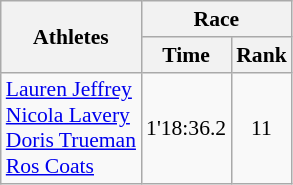<table class="wikitable" border="1" style="font-size:90%">
<tr>
<th rowspan=2>Athletes</th>
<th colspan=2>Race</th>
</tr>
<tr>
<th>Time</th>
<th>Rank</th>
</tr>
<tr>
<td><a href='#'>Lauren Jeffrey</a><br><a href='#'>Nicola Lavery</a><br><a href='#'>Doris Trueman</a><br><a href='#'>Ros Coats</a></td>
<td align=center>1'18:36.2</td>
<td align=center>11</td>
</tr>
</table>
